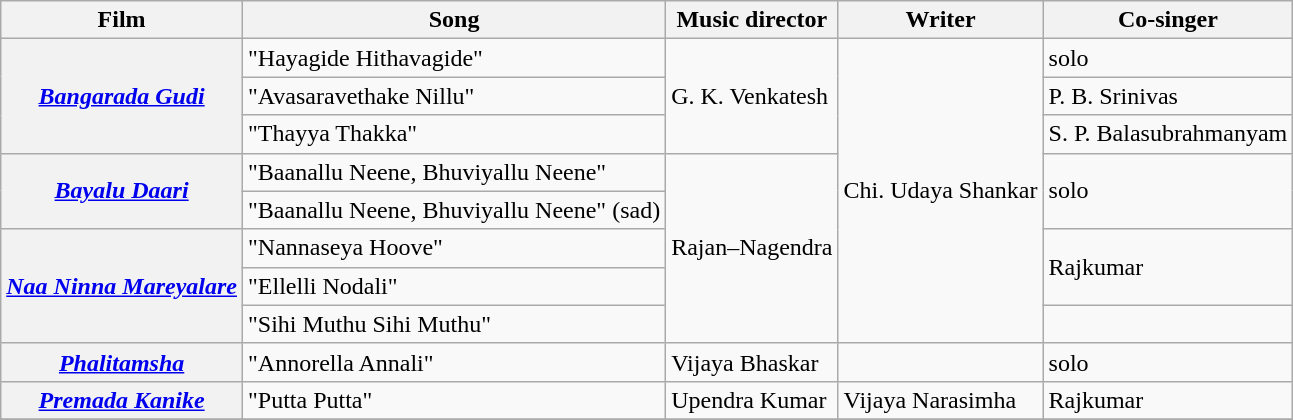<table class="wikitable sortable">
<tr>
<th>Film</th>
<th>Song</th>
<th>Music director</th>
<th>Writer</th>
<th>Co-singer</th>
</tr>
<tr>
<th Rowspan=3><em><a href='#'>Bangarada Gudi</a></em></th>
<td>"Hayagide Hithavagide"</td>
<td Rowspan=3>G. K. Venkatesh</td>
<td rowspan=8>Chi. Udaya Shankar</td>
<td rowspan=>solo</td>
</tr>
<tr>
<td>"Avasaravethake Nillu"</td>
<td>P. B. Srinivas</td>
</tr>
<tr>
<td>"Thayya Thakka"</td>
<td>S. P. Balasubrahmanyam</td>
</tr>
<tr>
<th Rowspan=2><em><a href='#'>Bayalu Daari</a></em></th>
<td>"Baanallu Neene, Bhuviyallu Neene"</td>
<td rowspan=5>Rajan–Nagendra</td>
<td rowspan=2>solo</td>
</tr>
<tr>
<td>"Baanallu Neene, Bhuviyallu Neene" (sad)</td>
</tr>
<tr>
<th Rowspan=3><em><a href='#'>Naa Ninna Mareyalare</a></em></th>
<td>"Nannaseya Hoove"</td>
<td rowspan=2>Rajkumar</td>
</tr>
<tr>
<td>"Ellelli Nodali"</td>
</tr>
<tr>
<td>"Sihi Muthu Sihi Muthu"</td>
</tr>
<tr>
<th><em><a href='#'>Phalitamsha</a></em></th>
<td>"Annorella Annali"</td>
<td>Vijaya Bhaskar</td>
<td></td>
<td>solo</td>
</tr>
<tr>
<th><em><a href='#'>Premada Kanike</a></em></th>
<td>"Putta Putta"</td>
<td>Upendra Kumar</td>
<td>Vijaya Narasimha</td>
<td>Rajkumar</td>
</tr>
<tr>
</tr>
</table>
